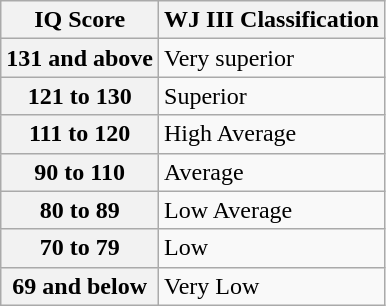<table class="wikitable">
<tr>
<th>IQ Score</th>
<th>WJ III Classification</th>
</tr>
<tr>
<th>131 and above</th>
<td>Very superior</td>
</tr>
<tr>
<th>121 to 130</th>
<td>Superior</td>
</tr>
<tr>
<th>111 to 120</th>
<td>High Average</td>
</tr>
<tr>
<th>90 to 110</th>
<td>Average</td>
</tr>
<tr>
<th>80 to 89</th>
<td>Low Average</td>
</tr>
<tr>
<th>70 to 79</th>
<td>Low</td>
</tr>
<tr>
<th>69 and below</th>
<td>Very Low</td>
</tr>
</table>
